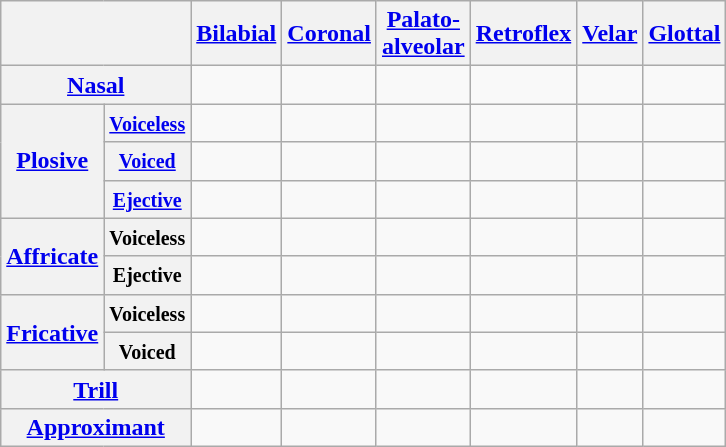<table class="wikitable">
<tr>
<th colspan="2"></th>
<th><a href='#'>Bilabial</a></th>
<th><a href='#'>Coronal</a></th>
<th><a href='#'>Palato-<br>alveolar</a></th>
<th><a href='#'>Retroflex</a></th>
<th><a href='#'>Velar</a></th>
<th><a href='#'>Glottal</a></th>
</tr>
<tr>
<th colspan="2"><a href='#'>Nasal</a></th>
<td align="center"></td>
<td align="center"></td>
<td></td>
<td></td>
<td></td>
<td></td>
</tr>
<tr>
<th rowspan="3"><a href='#'>Plosive</a></th>
<th><small><a href='#'>Voiceless</a></small></th>
<td align="center"></td>
<td align="center"></td>
<td></td>
<td></td>
<td align="center"></td>
<td align="center"></td>
</tr>
<tr>
<th><small><a href='#'>Voiced</a></small></th>
<td align="center"></td>
<td align="center"></td>
<td></td>
<td></td>
<td align="center"></td>
<td></td>
</tr>
<tr>
<th><small><a href='#'>Ejective</a></small></th>
<td align="center"></td>
<td align="center"></td>
<td></td>
<td></td>
<td align="center"></td>
<td></td>
</tr>
<tr>
<th rowspan="2"><a href='#'>Affricate</a></th>
<th><small>Voiceless</small></th>
<td></td>
<td align="center"></td>
<td align="center"></td>
<td align="center"></td>
<td></td>
<td></td>
</tr>
<tr>
<th><small>Ejective</small></th>
<td></td>
<td align="center"></td>
<td align="center"></td>
<td align="center"></td>
<td></td>
<td></td>
</tr>
<tr>
<th rowspan="2"><a href='#'>Fricative</a></th>
<th><small>Voiceless</small></th>
<td></td>
<td align="center"></td>
<td align="center"></td>
<td align="center"></td>
<td></td>
<td align="center"></td>
</tr>
<tr>
<th><small>Voiced</small></th>
<td></td>
<td align="center"></td>
<td align="center"></td>
<td align="center"></td>
<td></td>
<td></td>
</tr>
<tr>
<th colspan="2"><a href='#'>Trill</a></th>
<td></td>
<td align="center"></td>
<td></td>
<td></td>
<td></td>
<td></td>
</tr>
<tr>
<th colspan="2"><a href='#'>Approximant</a></th>
<td></td>
<td align="center"></td>
<td align="center"></td>
<td></td>
<td></td>
<td></td>
</tr>
</table>
